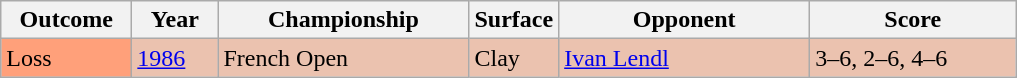<table class="sortable wikitable">
<tr>
<th width="80">Outcome</th>
<th width="50">Year</th>
<th width="160">Championship</th>
<th width="50">Surface</th>
<th width="160">Opponent</th>
<th width="130">Score</th>
</tr>
<tr bgcolor="#EBC2AF">
<td bgcolor="FFA07A">Loss</td>
<td><a href='#'>1986</a></td>
<td>French Open</td>
<td>Clay</td>
<td> <a href='#'>Ivan Lendl</a></td>
<td>3–6, 2–6, 4–6</td>
</tr>
</table>
